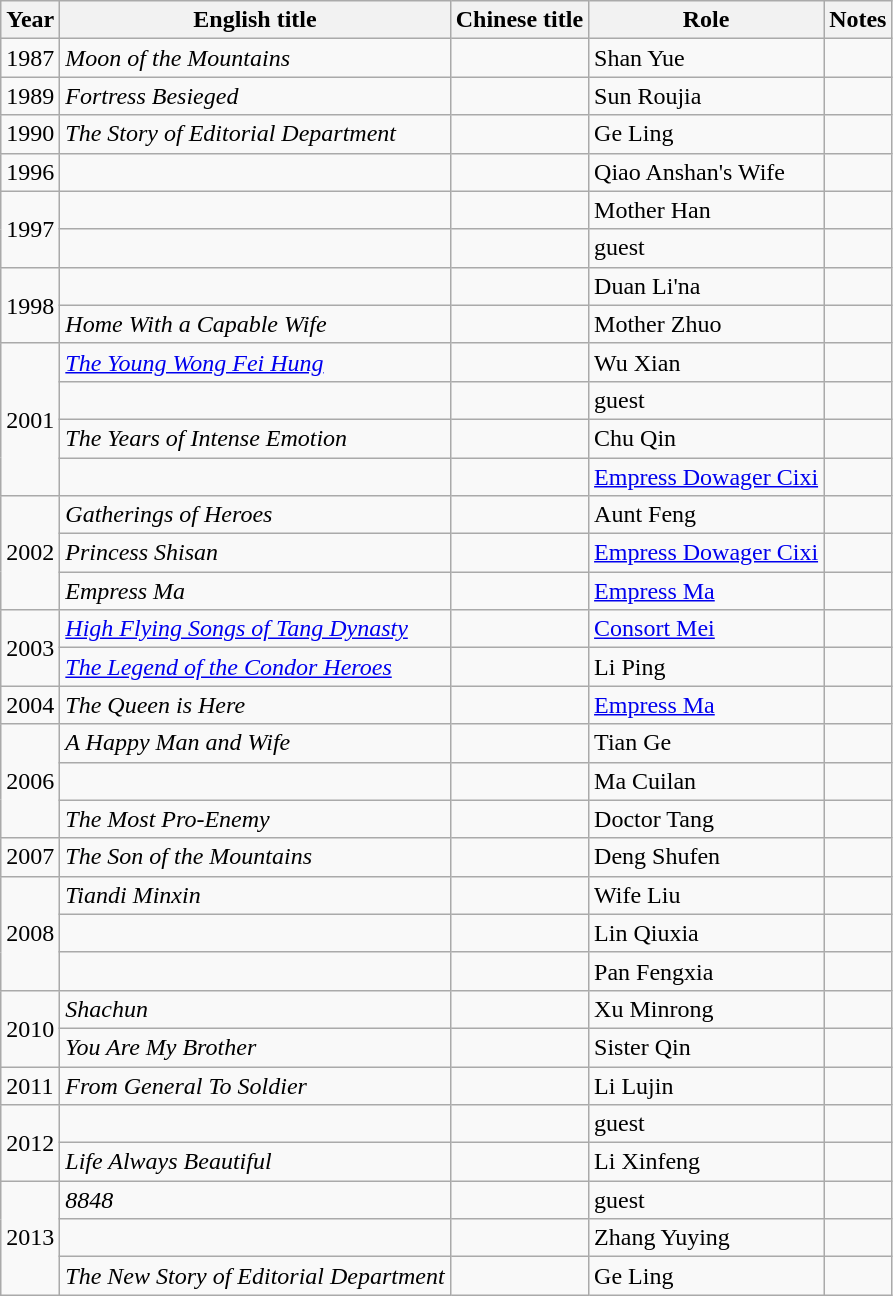<table class="wikitable">
<tr>
<th>Year</th>
<th>English title</th>
<th>Chinese title</th>
<th>Role</th>
<th>Notes</th>
</tr>
<tr>
<td>1987</td>
<td><em>Moon of the Mountains</em></td>
<td></td>
<td>Shan Yue</td>
<td></td>
</tr>
<tr>
<td>1989</td>
<td><em>Fortress Besieged</em></td>
<td></td>
<td>Sun Roujia</td>
<td></td>
</tr>
<tr>
<td>1990</td>
<td><em>The Story of Editorial Department</em></td>
<td></td>
<td>Ge Ling</td>
<td></td>
</tr>
<tr>
<td>1996</td>
<td></td>
<td></td>
<td>Qiao Anshan's Wife</td>
<td></td>
</tr>
<tr>
<td rowspan="2">1997</td>
<td></td>
<td></td>
<td>Mother Han</td>
<td></td>
</tr>
<tr>
<td></td>
<td></td>
<td>guest</td>
<td></td>
</tr>
<tr>
<td rowspan="2">1998</td>
<td></td>
<td></td>
<td>Duan Li'na</td>
<td></td>
</tr>
<tr>
<td><em>Home With a Capable Wife</em></td>
<td></td>
<td>Mother Zhuo</td>
<td></td>
</tr>
<tr>
<td rowspan="4">2001</td>
<td><em><a href='#'>The Young Wong Fei Hung</a></em></td>
<td></td>
<td>Wu Xian</td>
<td></td>
</tr>
<tr>
<td></td>
<td></td>
<td>guest</td>
<td></td>
</tr>
<tr>
<td><em>The Years of Intense Emotion</em></td>
<td></td>
<td>Chu Qin</td>
<td></td>
</tr>
<tr>
<td></td>
<td></td>
<td><a href='#'>Empress Dowager Cixi</a></td>
<td></td>
</tr>
<tr>
<td rowspan="3">2002</td>
<td><em>Gatherings of Heroes</em></td>
<td></td>
<td>Aunt Feng</td>
<td></td>
</tr>
<tr>
<td><em>Princess Shisan</em></td>
<td></td>
<td><a href='#'>Empress Dowager Cixi</a></td>
<td></td>
</tr>
<tr>
<td><em>Empress Ma</em></td>
<td></td>
<td><a href='#'>Empress Ma</a></td>
<td></td>
</tr>
<tr>
<td rowspan="2">2003</td>
<td><em><a href='#'>High Flying Songs of Tang Dynasty</a></em></td>
<td></td>
<td><a href='#'>Consort Mei</a></td>
<td></td>
</tr>
<tr>
<td><em><a href='#'>The Legend of the Condor Heroes</a></em></td>
<td></td>
<td>Li Ping</td>
<td></td>
</tr>
<tr>
<td>2004</td>
<td><em>The Queen is Here</em></td>
<td></td>
<td><a href='#'>Empress Ma</a></td>
<td></td>
</tr>
<tr>
<td rowspan="3">2006</td>
<td><em>A Happy Man and Wife</em></td>
<td></td>
<td>Tian Ge</td>
<td></td>
</tr>
<tr>
<td></td>
<td></td>
<td>Ma Cuilan</td>
<td></td>
</tr>
<tr>
<td><em>The Most Pro-Enemy</em></td>
<td></td>
<td>Doctor Tang</td>
<td></td>
</tr>
<tr>
<td>2007</td>
<td><em>The Son of the Mountains</em></td>
<td></td>
<td>Deng Shufen</td>
<td></td>
</tr>
<tr>
<td rowspan="3">2008</td>
<td><em>Tiandi Minxin</em></td>
<td></td>
<td>Wife Liu</td>
<td></td>
</tr>
<tr>
<td></td>
<td></td>
<td>Lin Qiuxia</td>
<td></td>
</tr>
<tr>
<td></td>
<td></td>
<td>Pan Fengxia</td>
<td></td>
</tr>
<tr>
<td rowspan="2">2010</td>
<td><em>Shachun</em></td>
<td></td>
<td>Xu Minrong</td>
<td></td>
</tr>
<tr>
<td><em>You Are My Brother</em></td>
<td></td>
<td>Sister Qin</td>
<td></td>
</tr>
<tr>
<td>2011</td>
<td><em>From General To Soldier</em></td>
<td></td>
<td>Li Lujin</td>
<td></td>
</tr>
<tr>
<td rowspan="2">2012</td>
<td></td>
<td></td>
<td>guest</td>
<td></td>
</tr>
<tr>
<td><em>Life Always Beautiful</em></td>
<td></td>
<td>Li Xinfeng</td>
<td></td>
</tr>
<tr>
<td rowspan="3">2013</td>
<td><em>8848</em></td>
<td></td>
<td>guest</td>
<td></td>
</tr>
<tr>
<td></td>
<td></td>
<td>Zhang Yuying</td>
<td></td>
</tr>
<tr>
<td><em>The New Story of Editorial Department</em></td>
<td></td>
<td>Ge Ling</td>
<td></td>
</tr>
</table>
